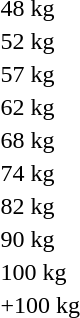<table>
<tr>
<td>48 kg</td>
<td></td>
<td></td>
<td></td>
</tr>
<tr>
<td>52 kg</td>
<td></td>
<td></td>
<td></td>
</tr>
<tr>
<td>57 kg</td>
<td></td>
<td></td>
<td></td>
</tr>
<tr>
<td>62 kg</td>
<td></td>
<td></td>
<td></td>
</tr>
<tr>
<td>68 kg</td>
<td></td>
<td></td>
<td></td>
</tr>
<tr>
<td>74 kg</td>
<td></td>
<td></td>
<td></td>
</tr>
<tr>
<td>82 kg</td>
<td></td>
<td></td>
<td></td>
</tr>
<tr>
<td>90 kg</td>
<td></td>
<td></td>
<td></td>
</tr>
<tr>
<td>100 kg</td>
<td></td>
<td></td>
<td></td>
</tr>
<tr>
<td>+100 kg</td>
<td></td>
<td></td>
<td></td>
</tr>
</table>
